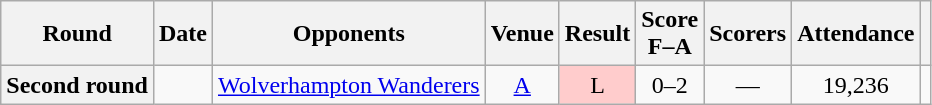<table class="wikitable plainrowheaders sortable" style="text-align:center">
<tr>
<th scope="col">Round</th>
<th scope="col">Date</th>
<th scope="col">Opponents</th>
<th scope="col">Venue</th>
<th scope="col">Result</th>
<th scope="col">Score<br>F–A</th>
<th scope="col" class="unsortable">Scorers</th>
<th scope="col">Attendance</th>
<th scope="col" class="unsortable"></th>
</tr>
<tr>
<th scope="row">Second round</th>
<td align="left"></td>
<td align="left"><a href='#'>Wolverhampton Wanderers</a></td>
<td><a href='#'>A</a></td>
<td bgcolor="#ffcccc">L</td>
<td>0–2</td>
<td>—</td>
<td>19,236</td>
<td></td>
</tr>
</table>
